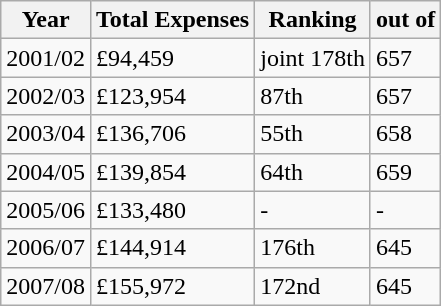<table class="wikitable sortable">
<tr>
<th>Year</th>
<th>Total Expenses</th>
<th>Ranking</th>
<th>out of</th>
</tr>
<tr>
<td>2001/02</td>
<td>£94,459</td>
<td>joint 178th</td>
<td>657</td>
</tr>
<tr>
<td>2002/03</td>
<td>£123,954</td>
<td>87th</td>
<td>657</td>
</tr>
<tr>
<td>2003/04</td>
<td>£136,706</td>
<td>55th</td>
<td>658</td>
</tr>
<tr>
<td>2004/05</td>
<td>£139,854</td>
<td>64th</td>
<td>659</td>
</tr>
<tr>
<td>2005/06</td>
<td>£133,480</td>
<td>-</td>
<td>-</td>
</tr>
<tr>
<td>2006/07</td>
<td>£144,914</td>
<td>176th</td>
<td>645</td>
</tr>
<tr>
<td>2007/08</td>
<td>£155,972</td>
<td>172nd</td>
<td>645</td>
</tr>
</table>
